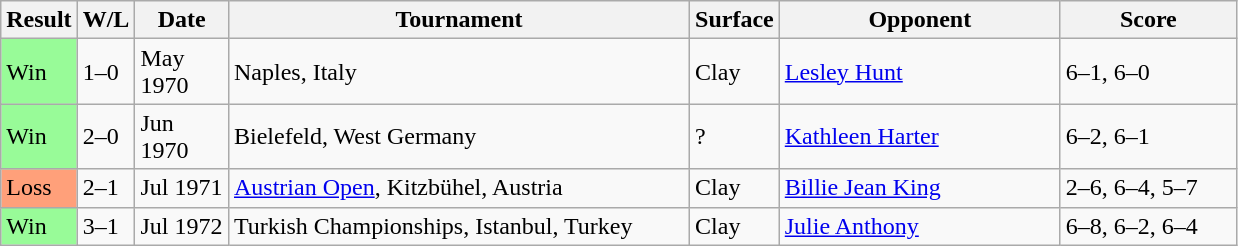<table class="sortable wikitable">
<tr>
<th style="width:40px">Result</th>
<th style="width:30px" class="unsortable">W/L</th>
<th style="width:55px">Date</th>
<th style="width:300px">Tournament</th>
<th style="width:50px">Surface</th>
<th style="width:180px">Opponent</th>
<th style="width:110px" class="unsortable">Score</th>
</tr>
<tr>
<td style="background:#98fb98;">Win</td>
<td>1–0</td>
<td>May 1970</td>
<td>Naples, Italy </td>
<td>Clay</td>
<td> <a href='#'>Lesley Hunt</a></td>
<td>6–1, 6–0</td>
</tr>
<tr>
<td style="background:#98fb98;">Win</td>
<td>2–0</td>
<td>Jun 1970</td>
<td>Bielefeld, West Germany </td>
<td>?</td>
<td> <a href='#'>Kathleen Harter</a></td>
<td>6–2, 6–1</td>
</tr>
<tr>
<td style="background:#ffa07a;">Loss</td>
<td>2–1</td>
<td>Jul 1971</td>
<td><a href='#'>Austrian Open</a>,  Kitzbühel, Austria </td>
<td>Clay</td>
<td> <a href='#'>Billie Jean King</a></td>
<td>2–6, 6–4, 5–7</td>
</tr>
<tr>
<td style="background:#98fb98;">Win</td>
<td>3–1</td>
<td>Jul 1972</td>
<td>Turkish Championships, Istanbul, Turkey </td>
<td>Clay</td>
<td> <a href='#'>Julie Anthony</a></td>
<td>6–8, 6–2, 6–4</td>
</tr>
</table>
